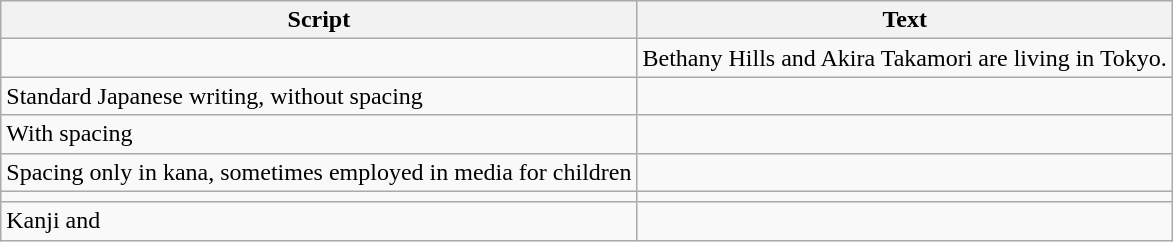<table class="wikitable">
<tr>
<th>Script</th>
<th>Text</th>
</tr>
<tr>
<td> </td>
<td>Bethany Hills and Akira Takamori are living in Tokyo.</td>
</tr>
<tr>
<td>Standard Japanese writing, without spacing</td>
<td></td>
</tr>
<tr>
<td>With spacing</td>
<td></td>
</tr>
<tr>
<td>Spacing only in kana, sometimes employed in media for children</td>
<td></td>
</tr>
<tr>
<td></td>
<td></td>
</tr>
<tr>
<td>Kanji and </td>
<td></td>
</tr>
</table>
